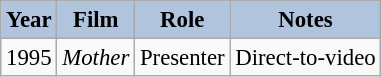<table class="wikitable" style="font-size:95%;">
<tr>
<th style="background:#B0C4DE;">Year</th>
<th style="background:#B0C4DE;">Film</th>
<th style="background:#B0C4DE;">Role</th>
<th style="background:#B0C4DE;">Notes</th>
</tr>
<tr>
<td>1995</td>
<td><em>Mother</em></td>
<td>Presenter</td>
<td>Direct-to-video</td>
</tr>
</table>
